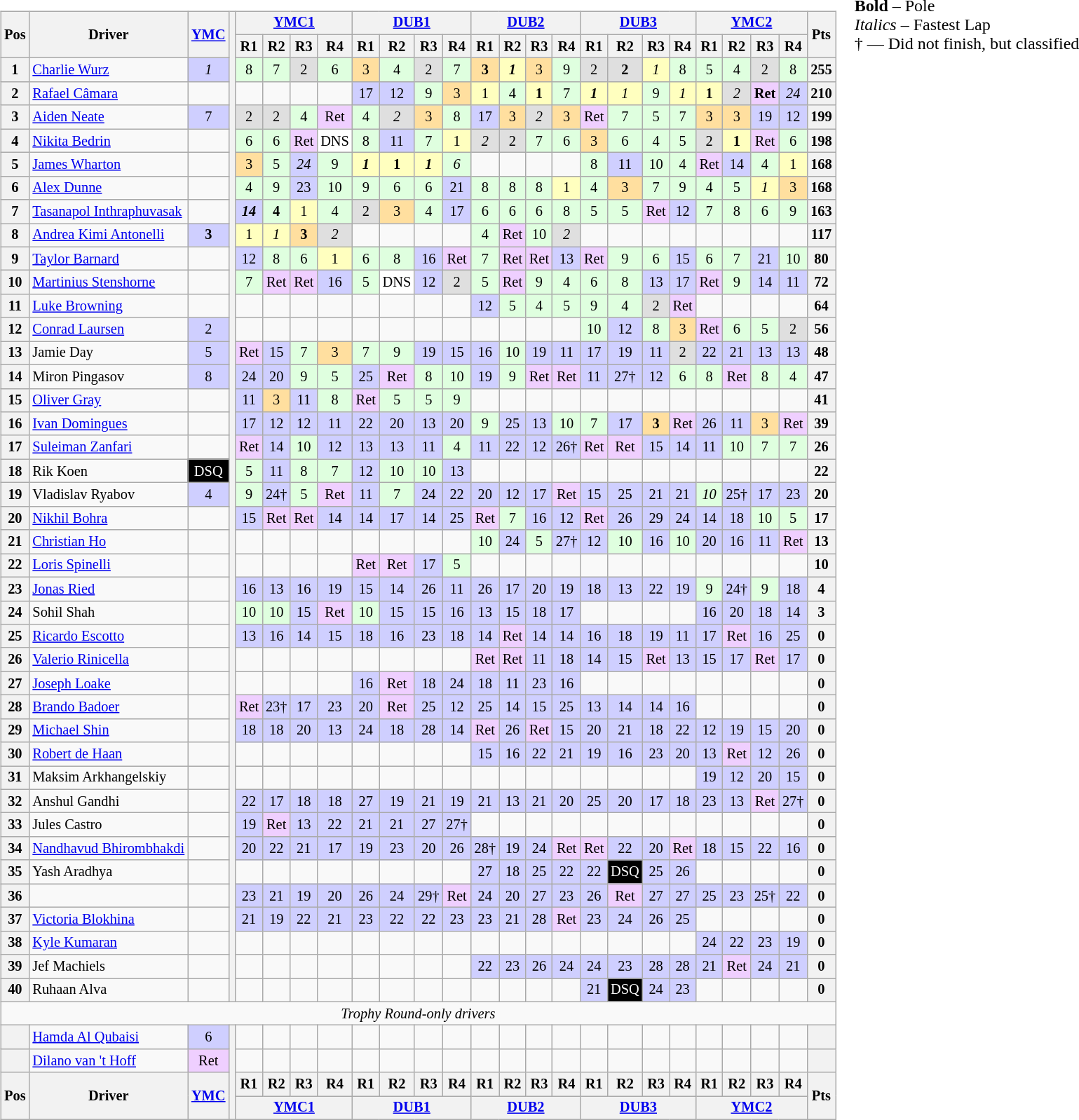<table>
<tr>
<td><br><table class="wikitable" style="font-size: 85%; text-align:center">
<tr>
<th rowspan=2>Pos</th>
<th rowspan=2>Driver</th>
<th rowspan=2><a href='#'>YMC</a><br></th>
<th rowspan=42></th>
<th colspan=4><a href='#'>YMC1</a></th>
<th colspan=4><a href='#'>DUB1</a></th>
<th colspan=4><a href='#'>DUB2</a></th>
<th colspan=4><a href='#'>DUB3</a></th>
<th colspan=4><a href='#'>YMC2</a></th>
<th rowspan=2>Pts</th>
</tr>
<tr>
<th>R1</th>
<th>R2</th>
<th>R3</th>
<th>R4</th>
<th>R1</th>
<th>R2</th>
<th>R3</th>
<th>R4</th>
<th>R1</th>
<th>R2</th>
<th>R3</th>
<th>R4</th>
<th>R1</th>
<th>R2</th>
<th>R3</th>
<th>R4</th>
<th>R1</th>
<th>R2</th>
<th>R3</th>
<th>R4</th>
</tr>
<tr>
<th>1</th>
<td style="text-align:left"> <a href='#'>Charlie Wurz</a></td>
<td style="background:#cfcfff"><em>1</em></td>
<td style="background:#dfffdf">8</td>
<td style="background:#dfffdf">7</td>
<td style="background:#dfdfdf">2</td>
<td style="background:#dfffdf">6</td>
<td style="background:#ffdf9f">3</td>
<td style="background:#dfffdf">4</td>
<td style="background:#dfdfdf">2</td>
<td style="background:#dfffdf">7</td>
<td style="background:#ffdf9f"><strong>3</strong></td>
<td style="background:#ffffbf"><strong><em>1</em></strong></td>
<td style="background:#ffdf9f">3</td>
<td style="background:#dfffdf">9</td>
<td style="background:#dfdfdf">2</td>
<td style="background:#dfdfdf"><strong>2</strong></td>
<td style="background:#ffffbf"><em>1</em></td>
<td style="background:#dfffdf">8</td>
<td style="background:#dfffdf">5</td>
<td style="background:#dfffdf">4</td>
<td style="background:#dfdfdf">2</td>
<td style="background:#dfffdf">8</td>
<th>255</th>
</tr>
<tr>
<th>2</th>
<td style="text-align:left"> <a href='#'>Rafael Câmara</a></td>
<td></td>
<td></td>
<td></td>
<td></td>
<td></td>
<td style="background:#cfcfff">17</td>
<td style="background:#cfcfff">12</td>
<td style="background:#dfffdf">9</td>
<td style="background:#ffdf9f">3</td>
<td style="background:#ffffbf">1</td>
<td style="background:#dfffdf">4</td>
<td style="background:#ffffbf"><strong>1</strong></td>
<td style="background:#dfffdf">7</td>
<td style="background:#ffffbf"><strong><em>1</em></strong></td>
<td style="background:#ffffbf"><em>1</em></td>
<td style="background:#dfffdf">9</td>
<td style="background:#ffffbf"><em>1</em></td>
<td style="background:#ffffbf"><strong>1</strong></td>
<td style="background:#dfdfdf"><em>2</em></td>
<td style="background:#efcfff"><strong>Ret</strong></td>
<td style="background:#cfcfff"><em>24</em></td>
<th>210</th>
</tr>
<tr>
<th>3</th>
<td style="text-align:left"> <a href='#'>Aiden Neate</a></td>
<td style="background:#cfcfff">7</td>
<td style="background:#dfdfdf">2</td>
<td style="background:#dfdfdf">2</td>
<td style="background:#dfffdf">4</td>
<td style="background:#efcfff">Ret</td>
<td style="background:#dfffdf">4</td>
<td style="background:#dfdfdf"><em>2</em></td>
<td style="background:#ffdf9f">3</td>
<td style="background:#dfffdf">8</td>
<td style="background:#cfcfff">17</td>
<td style="background:#ffdf9f">3</td>
<td style="background:#dfdfdf"><em>2</em></td>
<td style="background:#ffdf9f">3</td>
<td style="background:#efcfff">Ret</td>
<td style="background:#dfffdf">7</td>
<td style="background:#dfffdf">5</td>
<td style="background:#dfffdf">7</td>
<td style="background:#ffdf9f">3</td>
<td style="background:#ffdf9f">3</td>
<td style="background:#cfcfff">19</td>
<td style="background:#cfcfff">12</td>
<th>199</th>
</tr>
<tr>
<th>4</th>
<td style="text-align:left"> <a href='#'>Nikita Bedrin</a></td>
<td></td>
<td style="background:#dfffdf">6</td>
<td style="background:#dfffdf">6</td>
<td style="background:#efcfff">Ret</td>
<td style="background:#ffffff">DNS</td>
<td style="background:#dfffdf">8</td>
<td style="background:#cfcfff">11</td>
<td style="background:#dfffdf">7</td>
<td style="background:#ffffbf">1</td>
<td style="background:#dfdfdf"><em>2</em></td>
<td style="background:#dfdfdf">2</td>
<td style="background:#dfffdf">7</td>
<td style="background:#dfffdf">6</td>
<td style="background:#ffdf9f">3</td>
<td style="background:#dfffdf">6</td>
<td style="background:#dfffdf">4</td>
<td style="background:#dfffdf">5</td>
<td style="background:#dfdfdf">2</td>
<td style="background:#ffffbf"><strong>1</strong></td>
<td style="background:#efcfff">Ret</td>
<td style="background:#dfffdf">6</td>
<th>198</th>
</tr>
<tr>
<th>5</th>
<td style="text-align:left"> <a href='#'>James Wharton</a></td>
<td></td>
<td style="background:#ffdf9f">3</td>
<td style="background:#dfffdf">5</td>
<td style="background:#cfcfff"><em>24</em></td>
<td style="background:#dfffdf">9</td>
<td style="background:#ffffbf"><strong><em>1</em></strong></td>
<td style="background:#ffffbf"><strong>1</strong></td>
<td style="background:#ffffbf"><strong><em>1</em></strong></td>
<td style="background:#dfffdf"><em>6</em></td>
<td></td>
<td></td>
<td></td>
<td></td>
<td style="background:#dfffdf">8</td>
<td style="background:#cfcfff">11</td>
<td style="background:#dfffdf">10</td>
<td style="background:#dfffdf">4</td>
<td style="background:#efcfff">Ret</td>
<td style="background:#cfcfff">14</td>
<td style="background:#dfffdf">4</td>
<td style="background:#ffffbf">1</td>
<th>168</th>
</tr>
<tr>
<th>6</th>
<td style="text-align:left"> <a href='#'>Alex Dunne</a></td>
<td></td>
<td style="background:#dfffdf">4</td>
<td style="background:#dfffdf">9</td>
<td style="background:#cfcfff">23</td>
<td style="background:#dfffdf">10</td>
<td style="background:#dfffdf">9</td>
<td style="background:#dfffdf">6</td>
<td style="background:#dfffdf">6</td>
<td style="background:#cfcfff">21</td>
<td style="background:#dfffdf">8</td>
<td style="background:#dfffdf">8</td>
<td style="background:#dfffdf">8</td>
<td style="background:#ffffbf">1</td>
<td style="background:#dfffdf">4</td>
<td style="background:#ffdf9f">3</td>
<td style="background:#dfffdf">7</td>
<td style="background:#dfffdf">9</td>
<td style="background:#dfffdf">4</td>
<td style="background:#dfffdf">5</td>
<td style="background:#ffffbf"><em>1</em></td>
<td style="background:#ffdf9f">3</td>
<th>168</th>
</tr>
<tr>
<th>7</th>
<td style="text-align:left"> <a href='#'>Tasanapol Inthraphuvasak</a></td>
<td></td>
<td style="background:#cfcfff"><strong><em>14</em></strong></td>
<td style="background:#dfffdf"><strong>4</strong></td>
<td style="background:#ffffbf">1</td>
<td style="background:#dfffdf">4</td>
<td style="background:#dfdfdf">2</td>
<td style="background:#ffdf9f">3</td>
<td style="background:#dfffdf">4</td>
<td style="background:#cfcfff">17</td>
<td style="background:#dfffdf">6</td>
<td style="background:#dfffdf">6</td>
<td style="background:#dfffdf">6</td>
<td style="background:#dfffdf">8</td>
<td style="background:#dfffdf">5</td>
<td style="background:#dfffdf">5</td>
<td style="background:#efcfff">Ret</td>
<td style="background:#cfcfff">12</td>
<td style="background:#dfffdf">7</td>
<td style="background:#dfffdf">8</td>
<td style="background:#dfffdf">6</td>
<td style="background:#dfffdf">9</td>
<th>163</th>
</tr>
<tr>
<th>8</th>
<td style="text-align:left"> <a href='#'>Andrea Kimi Antonelli</a></td>
<td style="background:#cfcfff"><strong>3</strong></td>
<td style="background:#ffffbf">1</td>
<td style="background:#ffffbf"><em>1</em></td>
<td style="background:#ffdf9f"><strong>3</strong></td>
<td style="background:#dfdfdf"><em>2</em></td>
<td></td>
<td></td>
<td></td>
<td></td>
<td style="background:#dfffdf">4</td>
<td style="background:#efcfff">Ret</td>
<td style="background:#dfffdf">10</td>
<td style="background:#dfdfdf"><em>2</em></td>
<td></td>
<td></td>
<td></td>
<td></td>
<td></td>
<td></td>
<td></td>
<td></td>
<th>117</th>
</tr>
<tr>
<th>9</th>
<td style="text-align:left"> <a href='#'>Taylor Barnard</a></td>
<td></td>
<td style="background:#cfcfff">12</td>
<td style="background:#dfffdf">8</td>
<td style="background:#dfffdf">6</td>
<td style="background:#ffffbf">1</td>
<td style="background:#dfffdf">6</td>
<td style="background:#dfffdf">8</td>
<td style="background:#cfcfff">16</td>
<td style="background:#efcfff">Ret</td>
<td style="background:#dfffdf">7</td>
<td style="background:#efcfff">Ret</td>
<td style="background:#efcfff">Ret</td>
<td style="background:#cfcfff">13</td>
<td style="background:#efcfff">Ret</td>
<td style="background:#dfffdf">9</td>
<td style="background:#dfffdf">6</td>
<td style="background:#cfcfff">15</td>
<td style="background:#dfffdf">6</td>
<td style="background:#dfffdf">7</td>
<td style="background:#cfcfff">21</td>
<td style="background:#dfffdf">10</td>
<th>80</th>
</tr>
<tr>
<th>10</th>
<td style="text-align:left"> <a href='#'>Martinius Stenshorne</a></td>
<td></td>
<td style="background:#dfffdf">7</td>
<td style="background:#efcfff">Ret</td>
<td style="background:#efcfff">Ret</td>
<td style="background:#cfcfff">16</td>
<td style="background:#dfffdf">5</td>
<td style="background:#ffffff">DNS</td>
<td style="background:#cfcfff">12</td>
<td style="background:#dfdfdf">2</td>
<td style="background:#dfffdf">5</td>
<td style="background:#efcfff">Ret</td>
<td style="background:#dfffdf">9</td>
<td style="background:#dfffdf">4</td>
<td style="background:#dfffdf">6</td>
<td style="background:#dfffdf">8</td>
<td style="background:#cfcfff">13</td>
<td style="background:#cfcfff">17</td>
<td style="background:#efcfff">Ret</td>
<td style="background:#dfffdf">9</td>
<td style="background:#cfcfff">14</td>
<td style="background:#cfcfff">11</td>
<th>72</th>
</tr>
<tr>
<th>11</th>
<td style="text-align:left"> <a href='#'>Luke Browning</a></td>
<td></td>
<td></td>
<td></td>
<td></td>
<td></td>
<td></td>
<td></td>
<td></td>
<td></td>
<td style="background:#cfcfff">12</td>
<td style="background:#dfffdf">5</td>
<td style="background:#dfffdf">4</td>
<td style="background:#dfffdf">5</td>
<td style="background:#dfffdf">9</td>
<td style="background:#dfffdf">4</td>
<td style="background:#dfdfdf">2</td>
<td style="background:#efcfff">Ret</td>
<td></td>
<td></td>
<td></td>
<td></td>
<th>64</th>
</tr>
<tr>
<th>12</th>
<td style="text-align:left"> <a href='#'>Conrad Laursen</a></td>
<td style="background:#cfcfff">2</td>
<td></td>
<td></td>
<td></td>
<td></td>
<td></td>
<td></td>
<td></td>
<td></td>
<td></td>
<td></td>
<td></td>
<td></td>
<td style="background:#dfffdf">10</td>
<td style="background:#cfcfff">12</td>
<td style="background:#dfffdf">8</td>
<td style="background:#ffdf9f">3</td>
<td style="background:#efcfff">Ret</td>
<td style="background:#dfffdf">6</td>
<td style="background:#dfffdf">5</td>
<td style="background:#dfdfdf">2</td>
<th>56</th>
</tr>
<tr>
<th>13</th>
<td style="text-align:left"> Jamie Day</td>
<td style="background:#cfcfff">5</td>
<td style="background:#efcfff">Ret</td>
<td style="background:#cfcfff">15</td>
<td style="background:#dfffdf">7</td>
<td style="background:#ffdf9f">3</td>
<td style="background:#dfffdf">7</td>
<td style="background:#dfffdf">9</td>
<td style="background:#cfcfff">19</td>
<td style="background:#cfcfff">15</td>
<td style="background:#cfcfff">16</td>
<td style="background:#dfffdf">10</td>
<td style="background:#cfcfff">19</td>
<td style="background:#cfcfff">11</td>
<td style="background:#cfcfff">17</td>
<td style="background:#cfcfff">19</td>
<td style="background:#cfcfff">11</td>
<td style="background:#dfdfdf">2</td>
<td style="background:#cfcfff">22</td>
<td style="background:#cfcfff">21</td>
<td style="background:#cfcfff">13</td>
<td style="background:#cfcfff">13</td>
<th>48</th>
</tr>
<tr>
<th>14</th>
<td style="text-align:left"> Miron Pingasov</td>
<td style="background:#cfcfff">8</td>
<td style="background:#cfcfff">24</td>
<td style="background:#cfcfff">20</td>
<td style="background:#dfffdf">9</td>
<td style="background:#dfffdf">5</td>
<td style="background:#cfcfff">25</td>
<td style="background:#efcfff">Ret</td>
<td style="background:#dfffdf">8</td>
<td style="background:#dfffdf">10</td>
<td style="background:#cfcfff">19</td>
<td style="background:#dfffdf">9</td>
<td style="background:#efcfff">Ret</td>
<td style="background:#efcfff">Ret</td>
<td style="background:#cfcfff">11</td>
<td style="background:#cfcfff">27†</td>
<td style="background:#cfcfff">12</td>
<td style="background:#dfffdf">6</td>
<td style="background:#dfffdf">8</td>
<td style="background:#efcfff">Ret</td>
<td style="background:#dfffdf">8</td>
<td style="background:#dfffdf">4</td>
<th>47</th>
</tr>
<tr>
<th>15</th>
<td style="text-align:left"> <a href='#'>Oliver Gray</a></td>
<td></td>
<td style="background:#cfcfff">11</td>
<td style="background:#ffdf9f">3</td>
<td style="background:#cfcfff">11</td>
<td style="background:#dfffdf">8</td>
<td style="background:#efcfff">Ret</td>
<td style="background:#dfffdf">5</td>
<td style="background:#dfffdf">5</td>
<td style="background:#dfffdf">9</td>
<td></td>
<td></td>
<td></td>
<td></td>
<td></td>
<td></td>
<td></td>
<td></td>
<td></td>
<td></td>
<td></td>
<td></td>
<th>41</th>
</tr>
<tr>
<th>16</th>
<td style="text-align:left"> <a href='#'>Ivan Domingues</a></td>
<td></td>
<td style="background:#cfcfff">17</td>
<td style="background:#cfcfff">12</td>
<td style="background:#cfcfff">12</td>
<td style="background:#cfcfff">11</td>
<td style="background:#cfcfff">22</td>
<td style="background:#cfcfff">20</td>
<td style="background:#cfcfff">13</td>
<td style="background:#cfcfff">20</td>
<td style="background:#dfffdf">9</td>
<td style="background:#cfcfff">25</td>
<td style="background:#cfcfff">13</td>
<td style="background:#dfffdf">10</td>
<td style="background:#dfffdf">7</td>
<td style="background:#cfcfff">17</td>
<td style="background:#ffdf9f"><strong>3</strong></td>
<td style="background:#efcfff">Ret</td>
<td style="background:#cfcfff">26</td>
<td style="background:#cfcfff">11</td>
<td style="background:#ffdf9f">3</td>
<td style="background:#efcfff">Ret</td>
<th>39</th>
</tr>
<tr>
<th>17</th>
<td style="text-align:left"> <a href='#'>Suleiman Zanfari</a></td>
<td></td>
<td style="background:#efcfff">Ret</td>
<td style="background:#cfcfff">14</td>
<td style="background:#dfffdf">10</td>
<td style="background:#cfcfff">12</td>
<td style="background:#cfcfff">13</td>
<td style="background:#cfcfff">13</td>
<td style="background:#cfcfff">11</td>
<td style="background:#dfffdf">4</td>
<td style="background:#cfcfff">11</td>
<td style="background:#cfcfff">22</td>
<td style="background:#cfcfff">12</td>
<td style="background:#cfcfff">26†</td>
<td style="background:#efcfff">Ret</td>
<td style="background:#efcfff">Ret</td>
<td style="background:#cfcfff">15</td>
<td style="background:#cfcfff">14</td>
<td style="background:#cfcfff">11</td>
<td style="background:#dfffdf">10</td>
<td style="background:#dfffdf">7</td>
<td style="background:#dfffdf">7</td>
<th>26</th>
</tr>
<tr>
<th>18</th>
<td style="text-align:left"> Rik Koen</td>
<td style="background-color:#000000;color:white">DSQ</td>
<td style="background:#dfffdf">5</td>
<td style="background:#cfcfff">11</td>
<td style="background:#dfffdf">8</td>
<td style="background:#dfffdf">7</td>
<td style="background:#cfcfff">12</td>
<td style="background:#dfffdf">10</td>
<td style="background:#dfffdf">10</td>
<td style="background:#cfcfff">13</td>
<td></td>
<td></td>
<td></td>
<td></td>
<td></td>
<td></td>
<td></td>
<td></td>
<td></td>
<td></td>
<td></td>
<td></td>
<th>22</th>
</tr>
<tr>
<th>19</th>
<td style="text-align:left"> Vladislav Ryabov</td>
<td style="background:#cfcfff">4</td>
<td style="background:#dfffdf">9</td>
<td style="background:#cfcfff">24†</td>
<td style="background:#dfffdf">5</td>
<td style="background:#efcfff">Ret</td>
<td style="background:#cfcfff">11</td>
<td style="background:#dfffdf">7</td>
<td style="background:#cfcfff">24</td>
<td style="background:#cfcfff">22</td>
<td style="background:#cfcfff">20</td>
<td style="background:#cfcfff">12</td>
<td style="background:#cfcfff">17</td>
<td style="background:#efcfff">Ret</td>
<td style="background:#cfcfff">15</td>
<td style="background:#cfcfff">25</td>
<td style="background:#cfcfff">21</td>
<td style="background:#cfcfff">21</td>
<td style="background:#dfffdf"><em>10</em></td>
<td style="background:#cfcfff">25†</td>
<td style="background:#cfcfff">17</td>
<td style="background:#cfcfff">23</td>
<th>20</th>
</tr>
<tr>
<th>20</th>
<td style="text-align:left"> <a href='#'>Nikhil Bohra</a></td>
<td></td>
<td style="background:#cfcfff">15</td>
<td style="background:#efcfff">Ret</td>
<td style="background:#efcfff">Ret</td>
<td style="background:#cfcfff">14</td>
<td style="background:#cfcfff">14</td>
<td style="background:#cfcfff">17</td>
<td style="background:#cfcfff">14</td>
<td style="background:#cfcfff">25</td>
<td style="background:#efcfff">Ret</td>
<td style="background:#dfffdf">7</td>
<td style="background:#cfcfff">16</td>
<td style="background:#cfcfff">12</td>
<td style="background:#efcfff">Ret</td>
<td style="background:#cfcfff">26</td>
<td style="background:#cfcfff">29</td>
<td style="background:#cfcfff">24</td>
<td style="background:#cfcfff">14</td>
<td style="background:#cfcfff">18</td>
<td style="background:#dfffdf">10</td>
<td style="background:#dfffdf">5</td>
<th>17</th>
</tr>
<tr>
<th>21</th>
<td style="text-align:left"> <a href='#'>Christian Ho</a></td>
<td></td>
<td></td>
<td></td>
<td></td>
<td></td>
<td></td>
<td></td>
<td></td>
<td></td>
<td style="background:#dfffdf">10</td>
<td style="background:#cfcfff">24</td>
<td style="background:#dfffdf">5</td>
<td style="background:#cfcfff">27†</td>
<td style="background:#cfcfff">12</td>
<td style="background:#dfffdf">10</td>
<td style="background:#cfcfff">16</td>
<td style="background:#dfffdf">10</td>
<td style="background:#cfcfff">20</td>
<td style="background:#cfcfff">16</td>
<td style="background:#cfcfff">11</td>
<td style="background:#efcfff">Ret</td>
<th>13</th>
</tr>
<tr>
<th>22</th>
<td style="text-align:left"> <a href='#'>Loris Spinelli</a></td>
<td></td>
<td></td>
<td></td>
<td></td>
<td></td>
<td style="background:#efcfff">Ret</td>
<td style="background:#efcfff">Ret</td>
<td style="background:#cfcfff">17</td>
<td style="background:#dfffdf">5</td>
<td></td>
<td></td>
<td></td>
<td></td>
<td></td>
<td></td>
<td></td>
<td></td>
<td></td>
<td></td>
<td></td>
<td></td>
<th>10</th>
</tr>
<tr>
<th>23</th>
<td style="text-align:left"> <a href='#'>Jonas Ried</a></td>
<td></td>
<td style="background:#cfcfff">16</td>
<td style="background:#cfcfff">13</td>
<td style="background:#cfcfff">16</td>
<td style="background:#cfcfff">19</td>
<td style="background:#cfcfff">15</td>
<td style="background:#cfcfff">14</td>
<td style="background:#cfcfff">26</td>
<td style="background:#cfcfff">11</td>
<td style="background:#cfcfff">26</td>
<td style="background:#cfcfff">17</td>
<td style="background:#cfcfff">20</td>
<td style="background:#cfcfff">19</td>
<td style="background:#cfcfff">18</td>
<td style="background:#cfcfff">13</td>
<td style="background:#cfcfff">22</td>
<td style="background:#cfcfff">19</td>
<td style="background:#dfffdf">9</td>
<td style="background:#cfcfff">24†</td>
<td style="background:#dfffdf">9</td>
<td style="background:#cfcfff">18</td>
<th>4</th>
</tr>
<tr>
<th>24</th>
<td style="text-align:left"> Sohil Shah</td>
<td></td>
<td style="background:#dfffdf">10</td>
<td style="background:#dfffdf">10</td>
<td style="background:#cfcfff">15</td>
<td style="background:#efcfff">Ret</td>
<td style="background:#dfffdf">10</td>
<td style="background:#cfcfff">15</td>
<td style="background:#cfcfff">15</td>
<td style="background:#cfcfff">16</td>
<td style="background:#cfcfff">13</td>
<td style="background:#cfcfff">15</td>
<td style="background:#cfcfff">18</td>
<td style="background:#cfcfff">17</td>
<td></td>
<td></td>
<td></td>
<td></td>
<td style="background:#cfcfff">16</td>
<td style="background:#cfcfff">20</td>
<td style="background:#cfcfff">18</td>
<td style="background:#cfcfff">14</td>
<th>3</th>
</tr>
<tr>
<th>25</th>
<td style="text-align:left"> <a href='#'>Ricardo Escotto</a></td>
<td></td>
<td style="background:#cfcfff">13</td>
<td style="background:#cfcfff">16</td>
<td style="background:#cfcfff">14</td>
<td style="background:#cfcfff">15</td>
<td style="background:#cfcfff">18</td>
<td style="background:#cfcfff">16</td>
<td style="background:#cfcfff">23</td>
<td style="background:#cfcfff">18</td>
<td style="background:#cfcfff">14</td>
<td style="background:#efcfff">Ret</td>
<td style="background:#cfcfff">14</td>
<td style="background:#cfcfff">14</td>
<td style="background:#cfcfff">16</td>
<td style="background:#cfcfff">18</td>
<td style="background:#cfcfff">19</td>
<td style="background:#cfcfff">11</td>
<td style="background:#cfcfff">17</td>
<td style="background:#efcfff">Ret</td>
<td style="background:#cfcfff">16</td>
<td style="background:#cfcfff">25</td>
<th>0</th>
</tr>
<tr>
<th>26</th>
<td style="text-align:left"> <a href='#'>Valerio Rinicella</a></td>
<td></td>
<td></td>
<td></td>
<td></td>
<td></td>
<td></td>
<td></td>
<td></td>
<td></td>
<td style="background:#efcfff">Ret</td>
<td style="background:#efcfff">Ret</td>
<td style="background:#cfcfff">11</td>
<td style="background:#cfcfff">18</td>
<td style="background:#cfcfff">14</td>
<td style="background:#cfcfff">15</td>
<td style="background:#efcfff">Ret</td>
<td style="background:#cfcfff">13</td>
<td style="background:#cfcfff">15</td>
<td style="background:#cfcfff">17</td>
<td style="background:#efcfff">Ret</td>
<td style="background:#cfcfff">17</td>
<th>0</th>
</tr>
<tr>
<th>27</th>
<td style="text-align:left"> <a href='#'>Joseph Loake</a></td>
<td></td>
<td></td>
<td></td>
<td></td>
<td></td>
<td style="background:#cfcfff">16</td>
<td style="background:#efcfff">Ret</td>
<td style="background:#cfcfff">18</td>
<td style="background:#cfcfff">24</td>
<td style="background:#cfcfff">18</td>
<td style="background:#cfcfff">11</td>
<td style="background:#cfcfff">23</td>
<td style="background:#cfcfff">16</td>
<td></td>
<td></td>
<td></td>
<td></td>
<td></td>
<td></td>
<td></td>
<td></td>
<th>0</th>
</tr>
<tr>
<th>28</th>
<td style="text-align:left"> <a href='#'>Brando Badoer</a></td>
<td></td>
<td style="background:#efcfff">Ret</td>
<td style="background:#cfcfff">23†</td>
<td style="background:#cfcfff">17</td>
<td style="background:#cfcfff">23</td>
<td style="background:#cfcfff">20</td>
<td style="background:#efcfff">Ret</td>
<td style="background:#cfcfff">25</td>
<td style="background:#cfcfff">12</td>
<td style="background:#cfcfff">25</td>
<td style="background:#cfcfff">14</td>
<td style="background:#cfcfff">15</td>
<td style="background:#cfcfff">25</td>
<td style="background:#cfcfff">13</td>
<td style="background:#cfcfff">14</td>
<td style="background:#cfcfff">14</td>
<td style="background:#cfcfff">16</td>
<td></td>
<td></td>
<td></td>
<td></td>
<th>0</th>
</tr>
<tr>
<th>29</th>
<td style="text-align:left"> <a href='#'>Michael Shin</a></td>
<td></td>
<td style="background:#cfcfff">18</td>
<td style="background:#cfcfff">18</td>
<td style="background:#cfcfff">20</td>
<td style="background:#cfcfff">13</td>
<td style="background:#cfcfff">24</td>
<td style="background:#cfcfff">18</td>
<td style="background:#cfcfff">28</td>
<td style="background:#cfcfff">14</td>
<td style="background:#efcfff">Ret</td>
<td style="background:#cfcfff">26</td>
<td style="background:#efcfff">Ret</td>
<td style="background:#cfcfff">15</td>
<td style="background:#cfcfff">20</td>
<td style="background:#cfcfff">21</td>
<td style="background:#cfcfff">18</td>
<td style="background:#cfcfff">22</td>
<td style="background:#cfcfff">12</td>
<td style="background:#cfcfff">19</td>
<td style="background:#cfcfff">15</td>
<td style="background:#cfcfff">20</td>
<th>0</th>
</tr>
<tr>
<th>30</th>
<td style="text-align:left"> <a href='#'>Robert de Haan</a></td>
<td></td>
<td></td>
<td></td>
<td></td>
<td></td>
<td></td>
<td></td>
<td></td>
<td></td>
<td style="background:#cfcfff">15</td>
<td style="background:#cfcfff">16</td>
<td style="background:#cfcfff">22</td>
<td style="background:#cfcfff">21</td>
<td style="background:#cfcfff">19</td>
<td style="background:#cfcfff">16</td>
<td style="background:#cfcfff">23</td>
<td style="background:#cfcfff">20</td>
<td style="background:#cfcfff">13</td>
<td style="background:#efcfff">Ret</td>
<td style="background:#cfcfff">12</td>
<td style="background:#cfcfff">26</td>
<th>0</th>
</tr>
<tr>
<th>31</th>
<td style="text-align:left"> Maksim Arkhangelskiy</td>
<td></td>
<td></td>
<td></td>
<td></td>
<td></td>
<td></td>
<td></td>
<td></td>
<td></td>
<td></td>
<td></td>
<td></td>
<td></td>
<td></td>
<td></td>
<td></td>
<td></td>
<td style="background:#cfcfff">19</td>
<td style="background:#cfcfff">12</td>
<td style="background:#cfcfff">20</td>
<td style="background:#cfcfff">15</td>
<th>0</th>
</tr>
<tr>
<th>32</th>
<td style="text-align:left"> Anshul Gandhi</td>
<td></td>
<td style="background:#cfcfff">22</td>
<td style="background:#cfcfff">17</td>
<td style="background:#cfcfff">18</td>
<td style="background:#cfcfff">18</td>
<td style="background:#cfcfff">27</td>
<td style="background:#cfcfff">19</td>
<td style="background:#cfcfff">21</td>
<td style="background:#cfcfff">19</td>
<td style="background:#cfcfff">21</td>
<td style="background:#cfcfff">13</td>
<td style="background:#cfcfff">21</td>
<td style="background:#cfcfff">20</td>
<td style="background:#cfcfff">25</td>
<td style="background:#cfcfff">20</td>
<td style="background:#cfcfff">17</td>
<td style="background:#cfcfff">18</td>
<td style="background:#cfcfff">23</td>
<td style="background:#cfcfff">13</td>
<td style="background:#efcfff">Ret</td>
<td style="background:#cfcfff">27†</td>
<th>0</th>
</tr>
<tr>
<th>33</th>
<td style="text-align:left"> Jules Castro</td>
<td></td>
<td style="background:#cfcfff">19</td>
<td style="background:#efcfff">Ret</td>
<td style="background:#cfcfff">13</td>
<td style="background:#cfcfff">22</td>
<td style="background:#cfcfff">21</td>
<td style="background:#cfcfff">21</td>
<td style="background:#cfcfff">27</td>
<td style="background:#cfcfff">27†</td>
<td></td>
<td></td>
<td></td>
<td></td>
<td></td>
<td></td>
<td></td>
<td></td>
<td></td>
<td></td>
<td></td>
<td></td>
<th>0</th>
</tr>
<tr>
<th>34</th>
<td style="text-align:left"> <a href='#'>Nandhavud Bhirombhakdi</a></td>
<td></td>
<td style="background:#cfcfff">20</td>
<td style="background:#cfcfff">22</td>
<td style="background:#cfcfff">21</td>
<td style="background:#cfcfff">17</td>
<td style="background:#cfcfff">19</td>
<td style="background:#cfcfff">23</td>
<td style="background:#cfcfff">20</td>
<td style="background:#cfcfff">26</td>
<td style="background:#cfcfff">28†</td>
<td style="background:#cfcfff">19</td>
<td style="background:#cfcfff">24</td>
<td style="background:#efcfff">Ret</td>
<td style="background:#efcfff">Ret</td>
<td style="background:#cfcfff">22</td>
<td style="background:#cfcfff">20</td>
<td style="background:#efcfff">Ret</td>
<td style="background:#cfcfff">18</td>
<td style="background:#cfcfff">15</td>
<td style="background:#cfcfff">22</td>
<td style="background:#cfcfff">16</td>
<th>0</th>
</tr>
<tr>
<th>35</th>
<td style="text-align:left"> Yash Aradhya</td>
<td></td>
<td></td>
<td></td>
<td></td>
<td></td>
<td></td>
<td></td>
<td></td>
<td></td>
<td style="background:#cfcfff">27</td>
<td style="background:#cfcfff">18</td>
<td style="background:#cfcfff">25</td>
<td style="background:#cfcfff">22</td>
<td style="background:#cfcfff">22</td>
<td style="background-color:#000000;color:white">DSQ</td>
<td style="background:#cfcfff">25</td>
<td style="background:#cfcfff">26</td>
<td></td>
<td></td>
<td></td>
<td></td>
<th>0</th>
</tr>
<tr>
<th>36</th>
<td style="text-align:left"></td>
<td></td>
<td style="background:#cfcfff">23</td>
<td style="background:#cfcfff">21</td>
<td style="background:#cfcfff">19</td>
<td style="background:#cfcfff">20</td>
<td style="background:#cfcfff">26</td>
<td style="background:#cfcfff">24</td>
<td style="background:#cfcfff">29†</td>
<td style="background:#efcfff">Ret</td>
<td style="background:#cfcfff">24</td>
<td style="background:#cfcfff">20</td>
<td style="background:#cfcfff">27</td>
<td style="background:#cfcfff">23</td>
<td style="background:#cfcfff">26</td>
<td style="background:#efcfff">Ret</td>
<td style="background:#cfcfff">27</td>
<td style="background:#cfcfff">27</td>
<td style="background:#cfcfff">25</td>
<td style="background:#cfcfff">23</td>
<td style="background:#cfcfff">25†</td>
<td style="background:#cfcfff">22</td>
<th>0</th>
</tr>
<tr>
<th>37</th>
<td style="text-align:left"> <a href='#'>Victoria Blokhina</a></td>
<td></td>
<td style="background:#cfcfff">21</td>
<td style="background:#cfcfff">19</td>
<td style="background:#cfcfff">22</td>
<td style="background:#cfcfff">21</td>
<td style="background:#cfcfff">23</td>
<td style="background:#cfcfff">22</td>
<td style="background:#cfcfff">22</td>
<td style="background:#cfcfff">23</td>
<td style="background:#cfcfff">23</td>
<td style="background:#cfcfff">21</td>
<td style="background:#cfcfff">28</td>
<td style="background:#efcfff">Ret</td>
<td style="background:#cfcfff">23</td>
<td style="background:#cfcfff">24</td>
<td style="background:#cfcfff">26</td>
<td style="background:#cfcfff">25</td>
<td></td>
<td></td>
<td></td>
<td></td>
<th>0</th>
</tr>
<tr>
<th>38</th>
<td style="text-align:left"> <a href='#'>Kyle Kumaran</a></td>
<td></td>
<td></td>
<td></td>
<td></td>
<td></td>
<td></td>
<td></td>
<td></td>
<td></td>
<td></td>
<td></td>
<td></td>
<td></td>
<td></td>
<td></td>
<td></td>
<td></td>
<td style="background:#cfcfff">24</td>
<td style="background:#cfcfff">22</td>
<td style="background:#cfcfff">23</td>
<td style="background:#cfcfff">19</td>
<th>0</th>
</tr>
<tr>
<th>39</th>
<td style="text-align:left"> Jef Machiels</td>
<td></td>
<td></td>
<td></td>
<td></td>
<td></td>
<td></td>
<td></td>
<td></td>
<td></td>
<td style="background:#cfcfff">22</td>
<td style="background:#cfcfff">23</td>
<td style="background:#cfcfff">26</td>
<td style="background:#cfcfff">24</td>
<td style="background:#cfcfff">24</td>
<td style="background:#cfcfff">23</td>
<td style="background:#cfcfff">28</td>
<td style="background:#cfcfff">28</td>
<td style="background:#cfcfff">21</td>
<td style="background:#efcfff">Ret</td>
<td style="background:#cfcfff">24</td>
<td style="background:#cfcfff">21</td>
<th>0</th>
</tr>
<tr>
<th>40</th>
<td style="text-align:left"> Ruhaan Alva</td>
<td></td>
<td></td>
<td></td>
<td></td>
<td></td>
<td></td>
<td></td>
<td></td>
<td></td>
<td></td>
<td></td>
<td></td>
<td></td>
<td style="background:#cfcfff">21</td>
<td style="background-color:#000000;color:white">DSQ</td>
<td style="background:#cfcfff">24</td>
<td style="background:#cfcfff">23</td>
<td></td>
<td></td>
<td></td>
<td></td>
<th>0</th>
</tr>
<tr>
<td colspan=25><em>Trophy Round-only drivers</em></td>
</tr>
<tr>
<th></th>
<td style="text-align:left"> <a href='#'>Hamda Al Qubaisi</a></td>
<td style="background:#cfcfff">6</td>
<th rowspan=4></th>
<td></td>
<td></td>
<td></td>
<td></td>
<td></td>
<td></td>
<td></td>
<td></td>
<td></td>
<td></td>
<td></td>
<td></td>
<td></td>
<td></td>
<td></td>
<td></td>
<td></td>
<td></td>
<td></td>
<td></td>
<th></th>
</tr>
<tr>
<th></th>
<td style="text-align:left"> <a href='#'>Dilano van 't Hoff</a></td>
<td style="background:#efcfff">Ret</td>
<td></td>
<td></td>
<td></td>
<td></td>
<td></td>
<td></td>
<td></td>
<td></td>
<td></td>
<td></td>
<td></td>
<td></td>
<td></td>
<td></td>
<td></td>
<td></td>
<td></td>
<td></td>
<td></td>
<td></td>
<th></th>
</tr>
<tr>
<th rowspan=2>Pos</th>
<th rowspan=2>Driver</th>
<th rowspan=2><a href='#'>YMC</a><br></th>
<th>R1</th>
<th>R2</th>
<th>R3</th>
<th>R4</th>
<th>R1</th>
<th>R2</th>
<th>R3</th>
<th>R4</th>
<th>R1</th>
<th>R2</th>
<th>R3</th>
<th>R4</th>
<th>R1</th>
<th>R2</th>
<th>R3</th>
<th>R4</th>
<th>R1</th>
<th>R2</th>
<th>R3</th>
<th>R4</th>
<th rowspan=2>Pts</th>
</tr>
<tr>
<th colspan=4><a href='#'>YMC1</a></th>
<th colspan=4><a href='#'>DUB1</a></th>
<th colspan=4><a href='#'>DUB2</a></th>
<th colspan=4><a href='#'>DUB3</a></th>
<th colspan=4><a href='#'>YMC2</a></th>
</tr>
</table>
</td>
<td style="vertical-align:top"><br>
<span><strong>Bold</strong> – Pole<br><em>Italics</em> – Fastest Lap<br>† — Did not finish, but classified</span></td>
</tr>
</table>
